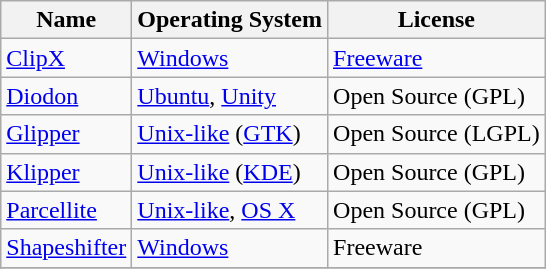<table class="wikitable sortable">
<tr>
<th>Name</th>
<th>Operating System</th>
<th>License</th>
</tr>
<tr>
<td><a href='#'>ClipX</a></td>
<td><a href='#'>Windows</a></td>
<td><a href='#'>Freeware</a></td>
</tr>
<tr>
<td><a href='#'>Diodon</a></td>
<td><a href='#'>Ubuntu</a>, <a href='#'>Unity</a></td>
<td>Open Source (GPL)</td>
</tr>
<tr>
<td><a href='#'>Glipper</a></td>
<td><a href='#'>Unix-like</a> (<a href='#'>GTK</a>)</td>
<td>Open Source (LGPL)</td>
</tr>
<tr>
<td><a href='#'>Klipper</a></td>
<td><a href='#'>Unix-like</a> (<a href='#'>KDE</a>)</td>
<td>Open Source (GPL)</td>
</tr>
<tr>
<td><a href='#'>Parcellite</a></td>
<td><a href='#'>Unix-like</a>, <a href='#'>OS X</a></td>
<td>Open Source (GPL)</td>
</tr>
<tr>
<td><a href='#'>Shapeshifter</a></td>
<td><a href='#'>Windows</a></td>
<td>Freeware</td>
</tr>
<tr>
</tr>
</table>
